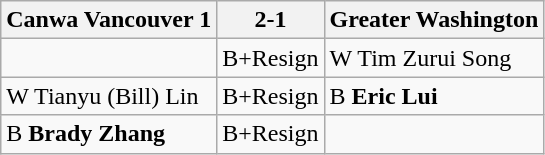<table class="wikitable">
<tr>
<th>Canwa Vancouver 1</th>
<th>2-1</th>
<th>Greater Washington</th>
</tr>
<tr>
<td></td>
<td>B+Resign</td>
<td>W Tim Zurui Song</td>
</tr>
<tr>
<td>W Tianyu (Bill) Lin</td>
<td>B+Resign</td>
<td>B <strong>Eric Lui</strong></td>
</tr>
<tr>
<td>B <strong>Brady Zhang</strong></td>
<td>B+Resign</td>
<td></td>
</tr>
</table>
